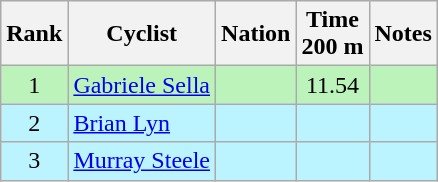<table class="wikitable sortable" style="text-align:center">
<tr>
<th>Rank</th>
<th>Cyclist</th>
<th>Nation</th>
<th>Time<br>200 m</th>
<th>Notes</th>
</tr>
<tr bgcolor=bbf3bb>
<td>1</td>
<td align=left><a href='#'>Gabriele Sella</a></td>
<td align=left></td>
<td>11.54</td>
<td></td>
</tr>
<tr bgcolor=bbf3ff>
<td>2</td>
<td align=left><a href='#'>Brian Lyn</a></td>
<td align=left></td>
<td></td>
<td></td>
</tr>
<tr bgcolor=bbf3ff>
<td>3</td>
<td align=left><a href='#'>Murray Steele</a></td>
<td align=left></td>
<td></td>
<td></td>
</tr>
</table>
